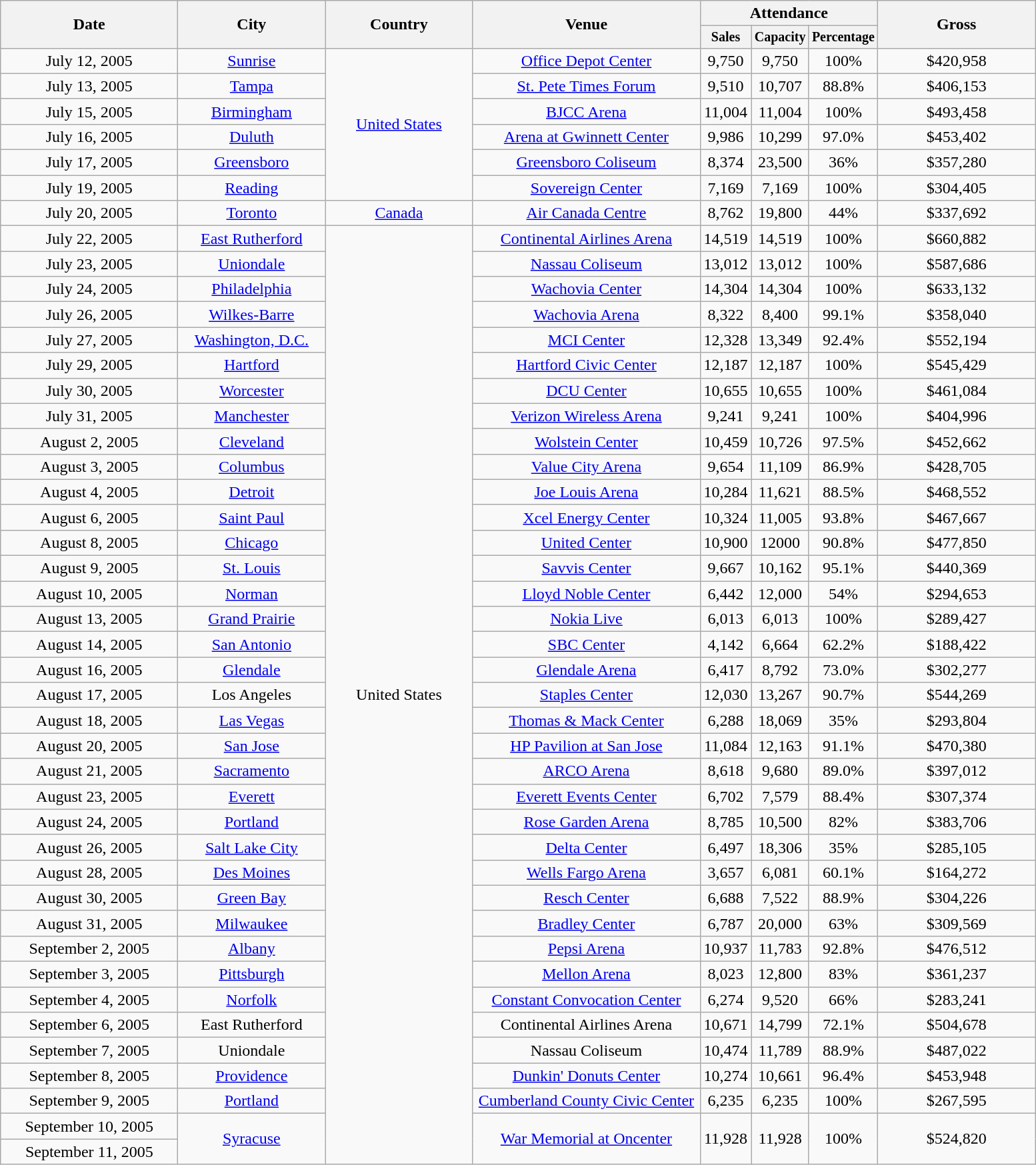<table class="wikitable" style="text-align:center;">
<tr>
<th width="170" rowspan="2">Date</th>
<th width="140" rowspan="2">City</th>
<th width="140" rowspan="2">Country</th>
<th width="220" rowspan="2">Venue</th>
<th width="170" colspan="3">Attendance</th>
<th width="150" rowspan="2">Gross</th>
</tr>
<tr style="font-size:smaller;">
<th>Sales</th>
<th>Capacity</th>
<th>Percentage</th>
</tr>
<tr>
<td>July 12, 2005</td>
<td><a href='#'>Sunrise</a></td>
<td rowspan="6"><a href='#'>United States</a></td>
<td><a href='#'>Office Depot Center</a></td>
<td>9,750</td>
<td>9,750</td>
<td>100%</td>
<td>$420,958</td>
</tr>
<tr>
<td>July 13, 2005</td>
<td><a href='#'>Tampa</a></td>
<td><a href='#'>St. Pete Times Forum</a></td>
<td>9,510</td>
<td>10,707</td>
<td>88.8%</td>
<td>$406,153</td>
</tr>
<tr>
<td>July 15, 2005</td>
<td><a href='#'>Birmingham</a></td>
<td><a href='#'>BJCC Arena</a></td>
<td>11,004</td>
<td>11,004</td>
<td>100%</td>
<td>$493,458</td>
</tr>
<tr>
<td>July 16, 2005</td>
<td><a href='#'>Duluth</a></td>
<td><a href='#'>Arena at Gwinnett Center</a></td>
<td>9,986</td>
<td>10,299</td>
<td>97.0%</td>
<td>$453,402</td>
</tr>
<tr>
<td>July 17, 2005</td>
<td><a href='#'>Greensboro</a></td>
<td><a href='#'>Greensboro Coliseum</a></td>
<td>8,374</td>
<td>23,500</td>
<td>36%</td>
<td>$357,280</td>
</tr>
<tr>
<td>July 19, 2005</td>
<td><a href='#'>Reading</a></td>
<td><a href='#'>Sovereign Center</a></td>
<td>7,169</td>
<td>7,169</td>
<td>100%</td>
<td>$304,405</td>
</tr>
<tr>
<td>July 20, 2005</td>
<td><a href='#'>Toronto</a></td>
<td><a href='#'>Canada</a></td>
<td><a href='#'>Air Canada Centre</a></td>
<td>8,762</td>
<td>19,800</td>
<td>44%</td>
<td>$337,692</td>
</tr>
<tr>
<td>July 22, 2005</td>
<td><a href='#'>East Rutherford</a></td>
<td rowspan="37">United States</td>
<td><a href='#'>Continental Airlines Arena</a></td>
<td>14,519</td>
<td>14,519</td>
<td>100%</td>
<td>$660,882</td>
</tr>
<tr>
<td>July 23, 2005</td>
<td><a href='#'>Uniondale</a></td>
<td><a href='#'>Nassau Coliseum</a></td>
<td>13,012</td>
<td>13,012</td>
<td>100%</td>
<td>$587,686</td>
</tr>
<tr>
<td>July 24, 2005</td>
<td><a href='#'>Philadelphia</a></td>
<td><a href='#'>Wachovia Center</a></td>
<td>14,304</td>
<td>14,304</td>
<td>100%</td>
<td>$633,132</td>
</tr>
<tr>
<td>July 26, 2005</td>
<td><a href='#'>Wilkes-Barre</a></td>
<td><a href='#'>Wachovia Arena</a></td>
<td>8,322</td>
<td>8,400</td>
<td>99.1%</td>
<td>$358,040</td>
</tr>
<tr>
<td>July 27, 2005</td>
<td><a href='#'>Washington, D.C.</a></td>
<td><a href='#'>MCI Center</a></td>
<td>12,328</td>
<td>13,349</td>
<td>92.4%</td>
<td>$552,194</td>
</tr>
<tr>
<td>July 29, 2005</td>
<td><a href='#'>Hartford</a></td>
<td><a href='#'>Hartford Civic Center</a></td>
<td>12,187</td>
<td>12,187</td>
<td>100%</td>
<td>$545,429</td>
</tr>
<tr>
<td>July 30, 2005</td>
<td><a href='#'>Worcester</a></td>
<td><a href='#'>DCU Center</a></td>
<td>10,655</td>
<td>10,655</td>
<td>100%</td>
<td>$461,084</td>
</tr>
<tr>
<td>July 31, 2005</td>
<td><a href='#'>Manchester</a></td>
<td><a href='#'>Verizon Wireless Arena</a></td>
<td>9,241</td>
<td>9,241</td>
<td>100%</td>
<td>$404,996</td>
</tr>
<tr>
<td>August 2, 2005</td>
<td><a href='#'>Cleveland</a></td>
<td><a href='#'>Wolstein Center</a></td>
<td>10,459</td>
<td>10,726</td>
<td>97.5%</td>
<td>$452,662</td>
</tr>
<tr>
<td>August 3, 2005</td>
<td><a href='#'>Columbus</a></td>
<td><a href='#'>Value City Arena</a></td>
<td>9,654</td>
<td>11,109</td>
<td>86.9%</td>
<td>$428,705</td>
</tr>
<tr>
<td>August 4, 2005</td>
<td><a href='#'>Detroit</a></td>
<td><a href='#'>Joe Louis Arena</a></td>
<td>10,284</td>
<td>11,621</td>
<td>88.5%</td>
<td>$468,552</td>
</tr>
<tr>
<td>August 6, 2005</td>
<td><a href='#'>Saint Paul</a></td>
<td><a href='#'>Xcel Energy Center</a></td>
<td>10,324</td>
<td>11,005</td>
<td>93.8%</td>
<td>$467,667</td>
</tr>
<tr>
<td>August 8, 2005</td>
<td><a href='#'>Chicago</a></td>
<td><a href='#'>United Center</a></td>
<td>10,900</td>
<td>12000</td>
<td>90.8%</td>
<td>$477,850</td>
</tr>
<tr>
<td>August 9, 2005</td>
<td><a href='#'>St. Louis</a></td>
<td><a href='#'>Savvis Center</a></td>
<td>9,667</td>
<td>10,162</td>
<td>95.1%</td>
<td>$440,369</td>
</tr>
<tr>
<td>August 10, 2005</td>
<td><a href='#'>Norman</a></td>
<td><a href='#'>Lloyd Noble Center</a></td>
<td>6,442</td>
<td>12,000</td>
<td>54%</td>
<td>$294,653</td>
</tr>
<tr>
<td>August 13, 2005</td>
<td><a href='#'>Grand Prairie</a></td>
<td><a href='#'>Nokia Live</a></td>
<td>6,013</td>
<td>6,013</td>
<td>100%</td>
<td>$289,427</td>
</tr>
<tr>
<td>August 14, 2005</td>
<td><a href='#'>San Antonio</a></td>
<td><a href='#'>SBC Center</a></td>
<td>4,142</td>
<td>6,664</td>
<td>62.2%</td>
<td>$188,422</td>
</tr>
<tr>
<td>August 16, 2005</td>
<td><a href='#'>Glendale</a></td>
<td><a href='#'>Glendale Arena</a></td>
<td>6,417</td>
<td>8,792</td>
<td>73.0%</td>
<td>$302,277</td>
</tr>
<tr>
<td>August 17, 2005</td>
<td>Los Angeles</td>
<td><a href='#'>Staples Center</a></td>
<td>12,030</td>
<td>13,267</td>
<td>90.7%</td>
<td>$544,269</td>
</tr>
<tr>
<td>August 18, 2005</td>
<td><a href='#'>Las Vegas</a></td>
<td><a href='#'>Thomas & Mack Center</a></td>
<td>6,288</td>
<td>18,069</td>
<td>35%</td>
<td>$293,804</td>
</tr>
<tr>
<td>August 20, 2005</td>
<td><a href='#'>San Jose</a></td>
<td><a href='#'>HP Pavilion at San Jose</a></td>
<td>11,084</td>
<td>12,163</td>
<td>91.1%</td>
<td>$470,380</td>
</tr>
<tr>
<td>August 21, 2005</td>
<td><a href='#'>Sacramento</a></td>
<td><a href='#'>ARCO Arena</a></td>
<td>8,618</td>
<td>9,680</td>
<td>89.0%</td>
<td>$397,012</td>
</tr>
<tr>
<td>August 23, 2005</td>
<td><a href='#'>Everett</a></td>
<td><a href='#'>Everett Events Center</a></td>
<td>6,702</td>
<td>7,579</td>
<td>88.4%</td>
<td>$307,374</td>
</tr>
<tr>
<td>August 24, 2005</td>
<td><a href='#'>Portland</a></td>
<td><a href='#'>Rose Garden Arena</a></td>
<td>8,785</td>
<td>10,500</td>
<td>82%</td>
<td>$383,706</td>
</tr>
<tr>
<td>August 26, 2005</td>
<td><a href='#'>Salt Lake City</a></td>
<td><a href='#'>Delta Center</a></td>
<td>6,497</td>
<td>18,306</td>
<td>35%</td>
<td>$285,105</td>
</tr>
<tr>
<td>August 28, 2005</td>
<td><a href='#'>Des Moines</a></td>
<td><a href='#'>Wells Fargo Arena</a></td>
<td>3,657</td>
<td>6,081</td>
<td>60.1%</td>
<td>$164,272</td>
</tr>
<tr>
<td>August 30, 2005</td>
<td><a href='#'>Green Bay</a></td>
<td><a href='#'>Resch Center</a></td>
<td>6,688</td>
<td>7,522</td>
<td>88.9%</td>
<td>$304,226</td>
</tr>
<tr>
<td>August 31, 2005</td>
<td><a href='#'>Milwaukee</a></td>
<td><a href='#'>Bradley Center</a></td>
<td>6,787</td>
<td>20,000</td>
<td>63%</td>
<td>$309,569</td>
</tr>
<tr>
<td>September 2, 2005</td>
<td><a href='#'>Albany</a></td>
<td><a href='#'>Pepsi Arena</a></td>
<td>10,937</td>
<td>11,783</td>
<td>92.8%</td>
<td>$476,512</td>
</tr>
<tr>
<td>September 3, 2005</td>
<td><a href='#'>Pittsburgh</a></td>
<td><a href='#'>Mellon Arena</a></td>
<td>8,023</td>
<td>12,800</td>
<td>83%</td>
<td>$361,237</td>
</tr>
<tr>
<td>September 4, 2005</td>
<td><a href='#'>Norfolk</a></td>
<td><a href='#'>Constant Convocation Center</a></td>
<td>6,274</td>
<td>9,520</td>
<td>66%</td>
<td>$283,241</td>
</tr>
<tr>
<td>September 6, 2005</td>
<td>East Rutherford</td>
<td>Continental Airlines Arena</td>
<td>10,671</td>
<td>14,799</td>
<td>72.1%</td>
<td>$504,678</td>
</tr>
<tr>
<td>September 7, 2005</td>
<td>Uniondale</td>
<td>Nassau Coliseum</td>
<td>10,474</td>
<td>11,789</td>
<td>88.9%</td>
<td>$487,022</td>
</tr>
<tr>
<td>September 8, 2005</td>
<td><a href='#'>Providence</a></td>
<td><a href='#'>Dunkin' Donuts Center</a></td>
<td>10,274</td>
<td>10,661</td>
<td>96.4%</td>
<td>$453,948</td>
</tr>
<tr>
<td>September 9, 2005</td>
<td><a href='#'>Portland</a></td>
<td><a href='#'>Cumberland County Civic Center</a></td>
<td>6,235</td>
<td>6,235</td>
<td>100%</td>
<td>$267,595</td>
</tr>
<tr>
<td>September 10, 2005</td>
<td rowspan="2"><a href='#'>Syracuse</a></td>
<td rowspan="2"><a href='#'>War Memorial at Oncenter</a></td>
<td rowspan="2">11,928</td>
<td rowspan="2">11,928</td>
<td rowspan="2">100%</td>
<td rowspan="2">$524,820</td>
</tr>
<tr>
<td>September 11, 2005</td>
</tr>
</table>
